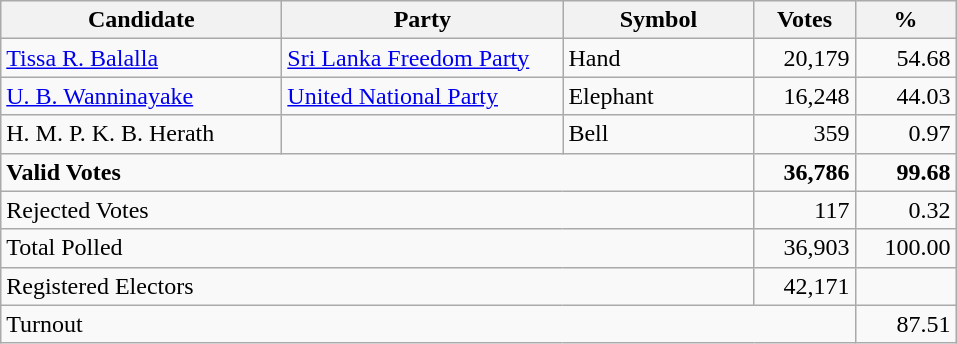<table class="wikitable" border="1" style="text-align:right;">
<tr>
<th align=left width="180">Candidate</th>
<th align=left width="180">Party</th>
<th align=left width="120">Symbol</th>
<th align=left width="60">Votes</th>
<th align=left width="60">%</th>
</tr>
<tr>
<td align=left><a href='#'>Tissa R. Balalla</a></td>
<td align=left><a href='#'>Sri Lanka Freedom Party</a></td>
<td align=left>Hand</td>
<td>20,179</td>
<td>54.68</td>
</tr>
<tr>
<td align=left><a href='#'>U. B. Wanninayake</a></td>
<td align=left><a href='#'>United National Party</a></td>
<td align=left>Elephant</td>
<td>16,248</td>
<td>44.03</td>
</tr>
<tr>
<td align=left>H. M. P. K. B. Herath</td>
<td align=left></td>
<td align=left>Bell</td>
<td>359</td>
<td>0.97</td>
</tr>
<tr>
<td align=left colspan=3><strong>Valid Votes</strong></td>
<td><strong>36,786</strong></td>
<td><strong>99.68</strong></td>
</tr>
<tr>
<td align=left colspan=3>Rejected Votes</td>
<td>117</td>
<td>0.32</td>
</tr>
<tr>
<td align=left colspan=3>Total Polled</td>
<td>36,903</td>
<td>100.00</td>
</tr>
<tr>
<td align=left colspan=3>Registered Electors</td>
<td>42,171</td>
<td></td>
</tr>
<tr>
<td align=left colspan=4>Turnout</td>
<td>87.51</td>
</tr>
</table>
